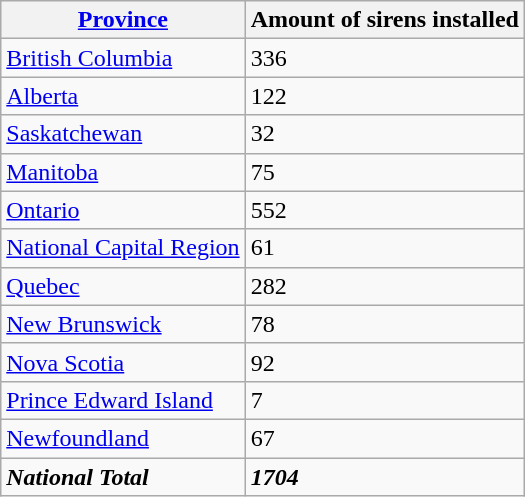<table class="wikitable sortable">
<tr>
<th><a href='#'>Province</a></th>
<th>Amount of sirens installed</th>
</tr>
<tr>
<td><a href='#'>British Columbia</a></td>
<td>336</td>
</tr>
<tr>
<td><a href='#'>Alberta</a></td>
<td>122</td>
</tr>
<tr>
<td><a href='#'>Saskatchewan</a></td>
<td>32</td>
</tr>
<tr>
<td><a href='#'>Manitoba</a></td>
<td>75</td>
</tr>
<tr>
<td><a href='#'>Ontario</a></td>
<td>552</td>
</tr>
<tr>
<td><a href='#'>National Capital Region</a></td>
<td>61</td>
</tr>
<tr>
<td><a href='#'>Quebec</a></td>
<td>282</td>
</tr>
<tr>
<td><a href='#'>New Brunswick</a></td>
<td>78</td>
</tr>
<tr>
<td><a href='#'>Nova Scotia</a></td>
<td>92</td>
</tr>
<tr>
<td><a href='#'>Prince Edward Island</a></td>
<td>7</td>
</tr>
<tr>
<td><a href='#'>Newfoundland</a></td>
<td>67</td>
</tr>
<tr>
<td><strong><em>National Total</em></strong></td>
<td><strong><em>1704</em></strong></td>
</tr>
</table>
